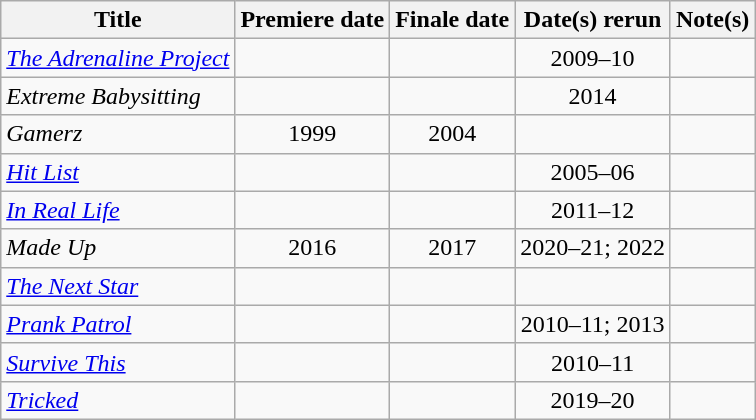<table class="wikitable plainrowheaders sortable" style="text-align:center;">
<tr>
<th scope="col">Title</th>
<th scope="col">Premiere date</th>
<th scope="col">Finale date</th>
<th scope="col">Date(s) rerun</th>
<th class="unsortable">Note(s)</th>
</tr>
<tr>
<td scope="row" style="text-align:left;"><em><a href='#'>The Adrenaline Project</a></em></td>
<td></td>
<td></td>
<td>2009–10</td>
<td></td>
</tr>
<tr>
<td scope="row" style="text-align:left;"><em>Extreme Babysitting</em></td>
<td></td>
<td></td>
<td>2014</td>
<td></td>
</tr>
<tr>
<td scope="row" style="text-align:left;"><em>Gamerz</em></td>
<td>1999</td>
<td>2004</td>
<td></td>
<td></td>
</tr>
<tr>
<td scope="row" style="text-align:left;"><em><a href='#'>Hit List</a></em></td>
<td></td>
<td></td>
<td>2005–06</td>
<td></td>
</tr>
<tr>
<td scope="row" style="text-align:left;"><em><a href='#'>In Real Life</a></em></td>
<td></td>
<td></td>
<td>2011–12</td>
<td></td>
</tr>
<tr>
<td scope="row" style="text-align:left;"><em>Made Up</em></td>
<td>2016</td>
<td>2017</td>
<td>2020–21; 2022</td>
<td></td>
</tr>
<tr>
<td scope="row" style="text-align:left;"><em><a href='#'>The Next Star</a></em></td>
<td></td>
<td></td>
<td></td>
<td></td>
</tr>
<tr>
<td scope="row" style="text-align:left;"><em><a href='#'>Prank Patrol</a></em></td>
<td></td>
<td></td>
<td>2010–11; 2013</td>
<td></td>
</tr>
<tr>
<td scope="row" style="text-align:left;"><em><a href='#'>Survive This</a></em></td>
<td></td>
<td></td>
<td>2010–11</td>
<td></td>
</tr>
<tr>
<td scope="row" style="text-align:left;"><em><a href='#'>Tricked</a></em></td>
<td></td>
<td></td>
<td>2019–20</td>
<td></td>
</tr>
</table>
